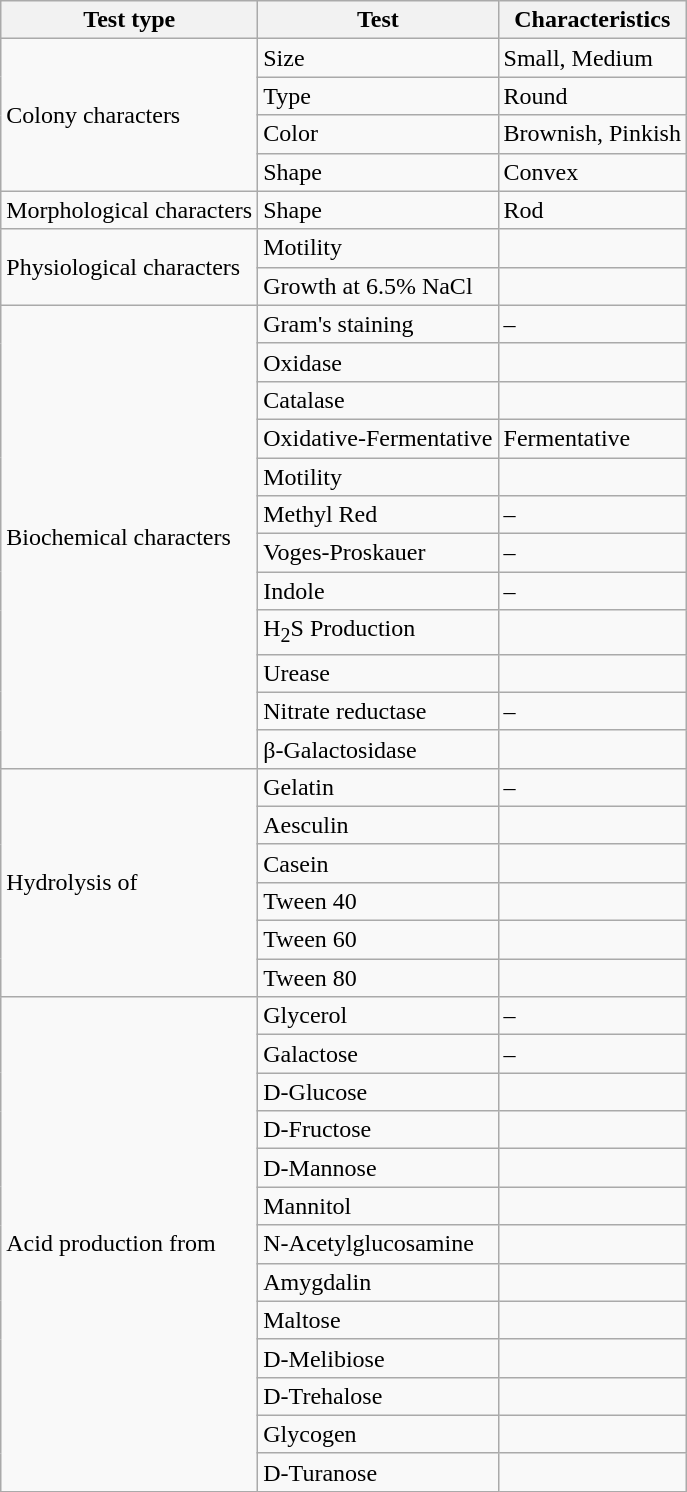<table class="wikitable">
<tr>
<th>Test type</th>
<th>Test</th>
<th>Characteristics</th>
</tr>
<tr>
<td rowspan="4">Colony  characters</td>
<td>Size</td>
<td>Small, Medium</td>
</tr>
<tr>
<td>Type</td>
<td>Round</td>
</tr>
<tr>
<td>Color</td>
<td>Brownish,  Pinkish</td>
</tr>
<tr>
<td>Shape</td>
<td>Convex</td>
</tr>
<tr>
<td>Morphological  characters</td>
<td>Shape</td>
<td>Rod</td>
</tr>
<tr>
<td rowspan="2">Physiological  characters</td>
<td>Motility</td>
<td></td>
</tr>
<tr>
<td>Growth  at 6.5% NaCl</td>
<td></td>
</tr>
<tr>
<td rowspan="12">Biochemical  characters</td>
<td>Gram's staining</td>
<td>–</td>
</tr>
<tr>
<td>Oxidase</td>
<td></td>
</tr>
<tr>
<td>Catalase</td>
<td></td>
</tr>
<tr>
<td>Oxidative-Fermentative</td>
<td>Fermentative</td>
</tr>
<tr>
<td>Motility</td>
<td></td>
</tr>
<tr>
<td>Methyl Red</td>
<td>–</td>
</tr>
<tr>
<td>Voges-Proskauer</td>
<td>–</td>
</tr>
<tr>
<td>Indole</td>
<td>–</td>
</tr>
<tr>
<td>H<sub>2</sub>S Production</td>
<td></td>
</tr>
<tr>
<td>Urease</td>
<td></td>
</tr>
<tr>
<td>Nitrate reductase</td>
<td>–</td>
</tr>
<tr>
<td>β-Galactosidase</td>
<td></td>
</tr>
<tr>
<td rowspan="6">Hydrolysis  of</td>
<td>Gelatin</td>
<td>–</td>
</tr>
<tr>
<td>Aesculin</td>
<td></td>
</tr>
<tr>
<td>Casein</td>
<td></td>
</tr>
<tr>
<td>Tween 40</td>
<td></td>
</tr>
<tr>
<td>Tween 60</td>
<td></td>
</tr>
<tr>
<td>Tween 80</td>
<td></td>
</tr>
<tr>
<td rowspan="13">Acid  production from</td>
<td>Glycerol</td>
<td>–</td>
</tr>
<tr>
<td>Galactose</td>
<td>–</td>
</tr>
<tr>
<td>D-Glucose</td>
<td></td>
</tr>
<tr>
<td>D-Fructose</td>
<td></td>
</tr>
<tr>
<td>D-Mannose</td>
<td></td>
</tr>
<tr>
<td>Mannitol</td>
<td></td>
</tr>
<tr>
<td>N-Acetylglucosamine</td>
<td></td>
</tr>
<tr>
<td>Amygdalin</td>
<td></td>
</tr>
<tr>
<td>Maltose</td>
<td></td>
</tr>
<tr>
<td>D-Melibiose</td>
<td></td>
</tr>
<tr>
<td>D-Trehalose</td>
<td></td>
</tr>
<tr>
<td>Glycogen</td>
<td></td>
</tr>
<tr>
<td>D-Turanose</td>
<td></td>
</tr>
</table>
